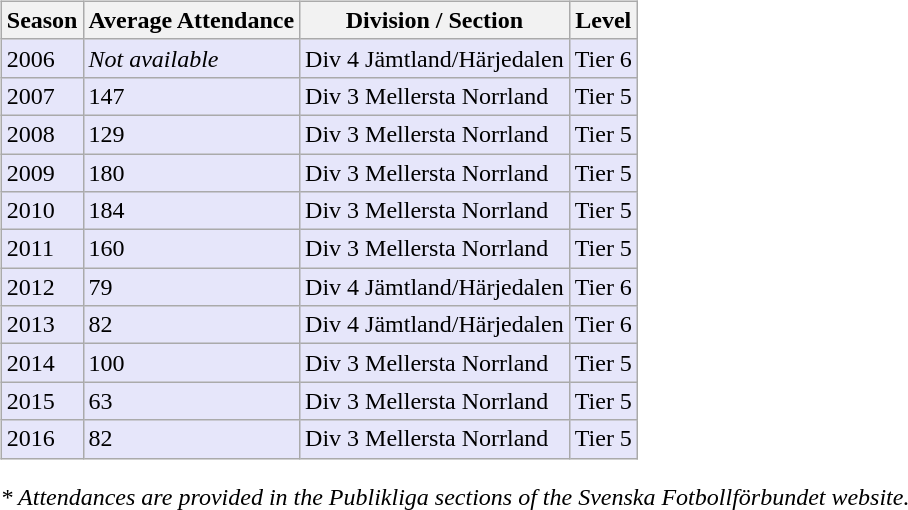<table>
<tr>
<td valign="top" width=0%><br><table class="wikitable">
<tr style="background:#f0f6fa;">
<th><strong>Season</strong></th>
<th><strong>Average Attendance</strong></th>
<th><strong>Division / Section</strong></th>
<th><strong>Level</strong></th>
</tr>
<tr>
<td style="background:#E6E6FA;">2006</td>
<td style="background:#E6E6FA;"><em>Not available</em></td>
<td style="background:#E6E6FA;">Div 4 Jämtland/Härjedalen</td>
<td style="background:#E6E6FA;">Tier 6</td>
</tr>
<tr>
<td style="background:#E6E6FA;">2007</td>
<td style="background:#E6E6FA;">147</td>
<td style="background:#E6E6FA;">Div 3 Mellersta Norrland</td>
<td style="background:#E6E6FA;">Tier 5</td>
</tr>
<tr>
<td style="background:#E6E6FA;">2008</td>
<td style="background:#E6E6FA;">129</td>
<td style="background:#E6E6FA;">Div 3 Mellersta Norrland</td>
<td style="background:#E6E6FA;">Tier 5</td>
</tr>
<tr>
<td style="background:#E6E6FA;">2009</td>
<td style="background:#E6E6FA;">180</td>
<td style="background:#E6E6FA;">Div 3 Mellersta Norrland</td>
<td style="background:#E6E6FA;">Tier 5</td>
</tr>
<tr>
<td style="background:#E6E6FA;">2010</td>
<td style="background:#E6E6FA;">184</td>
<td style="background:#E6E6FA;">Div 3 Mellersta Norrland</td>
<td style="background:#E6E6FA;">Tier 5</td>
</tr>
<tr>
<td style="background:#E6E6FA;">2011</td>
<td style="background:#E6E6FA;">160</td>
<td style="background:#E6E6FA;">Div 3 Mellersta Norrland</td>
<td style="background:#E6E6FA;">Tier 5</td>
</tr>
<tr>
<td style="background:#E6E6FA;">2012</td>
<td style="background:#E6E6FA;">79</td>
<td style="background:#E6E6FA;">Div 4 Jämtland/Härjedalen</td>
<td style="background:#E6E6FA;">Tier 6</td>
</tr>
<tr>
<td style="background:#E6E6FA;">2013</td>
<td style="background:#E6E6FA;">82</td>
<td style="background:#E6E6FA;">Div 4 Jämtland/Härjedalen</td>
<td style="background:#E6E6FA;">Tier 6</td>
</tr>
<tr>
<td style="background:#E6E6FA;">2014</td>
<td style="background:#E6E6FA;">100</td>
<td style="background:#E6E6FA;">Div 3 Mellersta Norrland</td>
<td style="background:#E6E6FA;">Tier 5</td>
</tr>
<tr>
<td style="background:#E6E6FA;">2015</td>
<td style="background:#E6E6FA;">63</td>
<td style="background:#E6E6FA;">Div 3 Mellersta Norrland</td>
<td style="background:#E6E6FA;">Tier 5</td>
</tr>
<tr>
<td style="background:#E6E6FA;">2016</td>
<td style="background:#E6E6FA;">82</td>
<td style="background:#E6E6FA;">Div 3 Mellersta Norrland</td>
<td style="background:#E6E6FA;">Tier 5</td>
</tr>
</table>
<em>* Attendances are provided in the Publikliga sections of the Svenska Fotbollförbundet website.</em> </td>
</tr>
</table>
